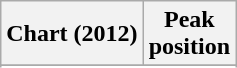<table class="wikitable">
<tr>
<th>Chart (2012)</th>
<th>Peak<br>position</th>
</tr>
<tr>
</tr>
<tr>
</tr>
</table>
